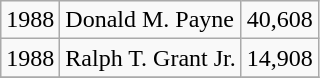<table class="wikitable">
<tr>
<td>1988</td>
<td>Donald M. Payne</td>
<td>40,608</td>
</tr>
<tr>
<td>1988</td>
<td>Ralph T. Grant Jr.</td>
<td>14,908</td>
</tr>
<tr>
</tr>
</table>
